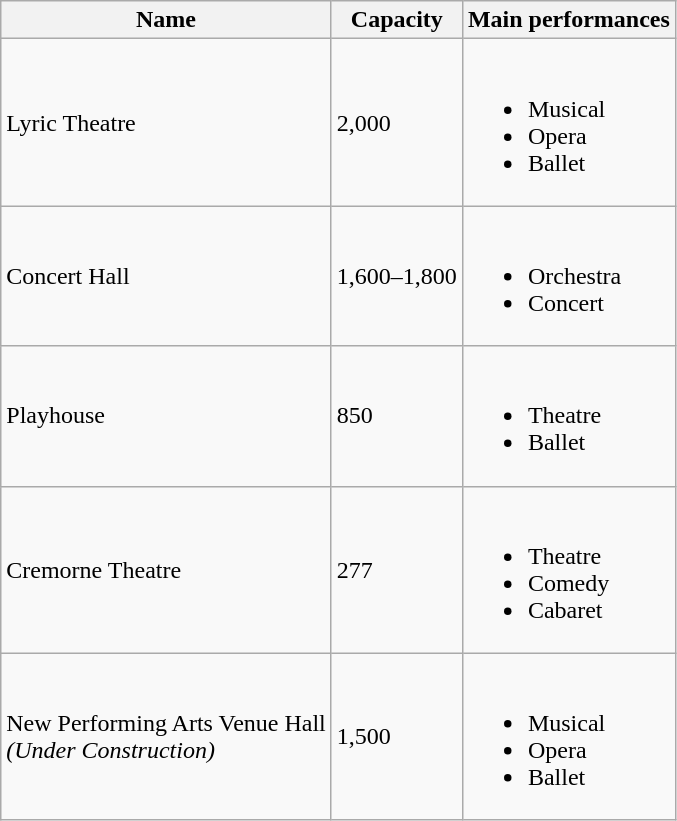<table class="wikitable">
<tr>
<th>Name</th>
<th>Capacity</th>
<th>Main performances</th>
</tr>
<tr>
<td>Lyric Theatre</td>
<td>2,000</td>
<td><br><ul><li>Musical</li><li>Opera</li><li>Ballet</li></ul></td>
</tr>
<tr>
<td>Concert Hall</td>
<td>1,600–1,800</td>
<td><br><ul><li>Orchestra</li><li>Concert</li></ul></td>
</tr>
<tr>
<td>Playhouse</td>
<td>850</td>
<td><br><ul><li>Theatre</li><li>Ballet</li></ul></td>
</tr>
<tr>
<td>Cremorne Theatre</td>
<td>277</td>
<td><br><ul><li>Theatre</li><li>Comedy</li><li>Cabaret</li></ul></td>
</tr>
<tr>
<td>New Performing Arts Venue Hall<br><em>(Under Construction)</em></td>
<td>1,500</td>
<td><br><ul><li>Musical</li><li>Opera</li><li>Ballet</li></ul></td>
</tr>
</table>
